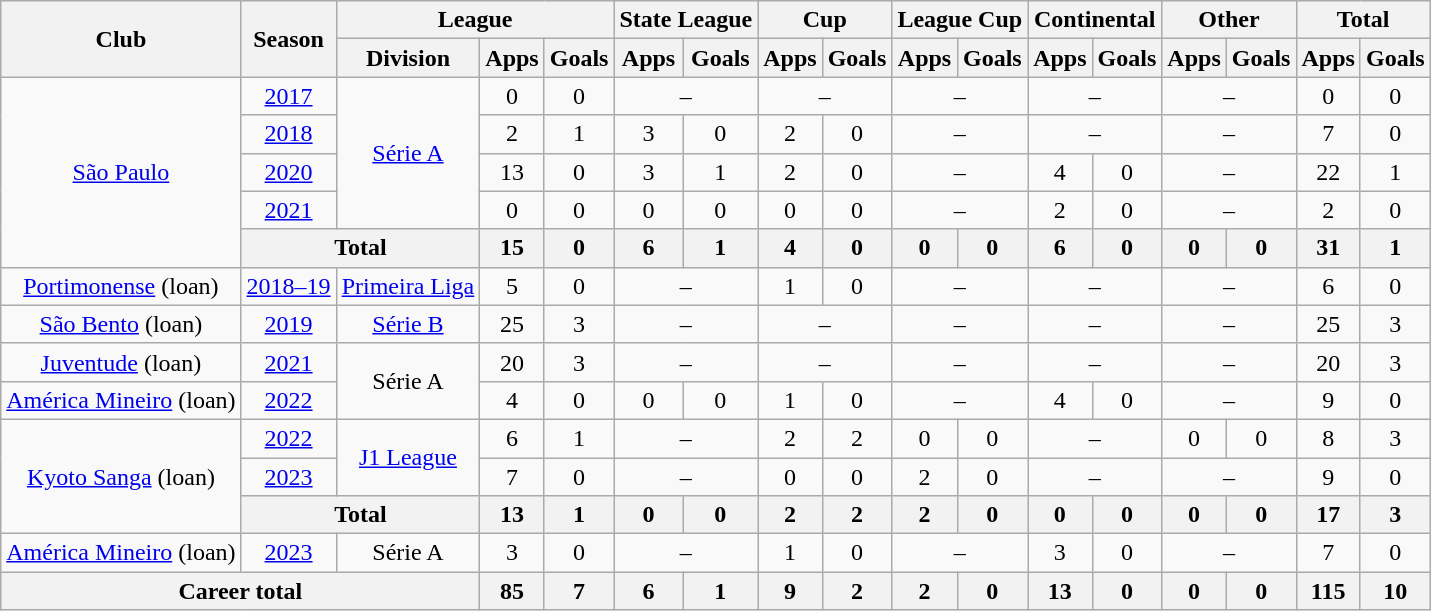<table class="wikitable" style="text-align: center">
<tr>
<th rowspan="2">Club</th>
<th rowspan="2">Season</th>
<th colspan="3">League</th>
<th colspan="2">State League</th>
<th colspan="2">Cup</th>
<th colspan="2">League Cup</th>
<th colspan="2">Continental</th>
<th colspan="2">Other</th>
<th colspan="2">Total</th>
</tr>
<tr>
<th>Division</th>
<th>Apps</th>
<th>Goals</th>
<th>Apps</th>
<th>Goals</th>
<th>Apps</th>
<th>Goals</th>
<th>Apps</th>
<th>Goals</th>
<th>Apps</th>
<th>Goals</th>
<th>Apps</th>
<th>Goals</th>
<th>Apps</th>
<th>Goals</th>
</tr>
<tr>
<td rowspan="5"><a href='#'>São Paulo</a></td>
<td><a href='#'>2017</a></td>
<td rowspan="4"><a href='#'>Série A</a></td>
<td>0</td>
<td>0</td>
<td colspan="2">–</td>
<td colspan="2">–</td>
<td colspan="2">–</td>
<td colspan="2">–</td>
<td colspan="2">–</td>
<td>0</td>
<td>0</td>
</tr>
<tr>
<td><a href='#'>2018</a></td>
<td>2</td>
<td>1</td>
<td>3</td>
<td>0</td>
<td>2</td>
<td>0</td>
<td colspan="2">–</td>
<td colspan="2">–</td>
<td colspan="2">–</td>
<td>7</td>
<td>0</td>
</tr>
<tr>
<td><a href='#'>2020</a></td>
<td>13</td>
<td>0</td>
<td>3</td>
<td>1</td>
<td>2</td>
<td>0</td>
<td colspan="2">–</td>
<td>4</td>
<td>0</td>
<td colspan="2">–</td>
<td>22</td>
<td>1</td>
</tr>
<tr>
<td><a href='#'>2021</a></td>
<td>0</td>
<td>0</td>
<td>0</td>
<td>0</td>
<td>0</td>
<td>0</td>
<td colspan="2">–</td>
<td>2</td>
<td>0</td>
<td colspan="2">–</td>
<td>2</td>
<td>0</td>
</tr>
<tr>
<th colspan="2"><strong>Total</strong></th>
<th>15</th>
<th>0</th>
<th>6</th>
<th>1</th>
<th>4</th>
<th>0</th>
<th>0</th>
<th>0</th>
<th>6</th>
<th>0</th>
<th>0</th>
<th>0</th>
<th>31</th>
<th>1</th>
</tr>
<tr>
<td><a href='#'>Portimonense</a> (loan)</td>
<td><a href='#'>2018–19</a></td>
<td><a href='#'>Primeira Liga</a></td>
<td>5</td>
<td>0</td>
<td colspan="2">–</td>
<td>1</td>
<td>0</td>
<td colspan="2">–</td>
<td colspan="2">–</td>
<td colspan="2">–</td>
<td>6</td>
<td>0</td>
</tr>
<tr>
<td><a href='#'>São Bento</a> (loan)</td>
<td><a href='#'>2019</a></td>
<td><a href='#'>Série B</a></td>
<td>25</td>
<td>3</td>
<td colspan="2">–</td>
<td colspan="2">–</td>
<td colspan="2">–</td>
<td colspan="2">–</td>
<td colspan="2">–</td>
<td>25</td>
<td>3</td>
</tr>
<tr>
<td><a href='#'>Juventude</a> (loan)</td>
<td><a href='#'>2021</a></td>
<td rowspan="2">Série A</td>
<td>20</td>
<td>3</td>
<td colspan="2">–</td>
<td colspan="2">–</td>
<td colspan="2">–</td>
<td colspan="2">–</td>
<td colspan="2">–</td>
<td>20</td>
<td>3</td>
</tr>
<tr>
<td><a href='#'>América Mineiro</a> (loan)</td>
<td><a href='#'>2022</a></td>
<td>4</td>
<td>0</td>
<td>0</td>
<td>0</td>
<td>1</td>
<td>0</td>
<td colspan="2">–</td>
<td>4</td>
<td>0</td>
<td colspan="2">–</td>
<td>9</td>
<td>0</td>
</tr>
<tr>
<td rowspan="3"><a href='#'>Kyoto Sanga</a> (loan)</td>
<td><a href='#'>2022</a></td>
<td rowspan="2"><a href='#'>J1 League</a></td>
<td>6</td>
<td>1</td>
<td colspan="2">–</td>
<td>2</td>
<td>2</td>
<td>0</td>
<td>0</td>
<td colspan="2">–</td>
<td>0</td>
<td>0</td>
<td>8</td>
<td>3</td>
</tr>
<tr>
<td><a href='#'>2023</a></td>
<td>7</td>
<td>0</td>
<td colspan="2">–</td>
<td>0</td>
<td>0</td>
<td>2</td>
<td>0</td>
<td colspan="2">–</td>
<td colspan="2">–</td>
<td>9</td>
<td>0</td>
</tr>
<tr>
<th colspan="2"><strong>Total</strong></th>
<th>13</th>
<th>1</th>
<th>0</th>
<th>0</th>
<th>2</th>
<th>2</th>
<th>2</th>
<th>0</th>
<th>0</th>
<th>0</th>
<th>0</th>
<th>0</th>
<th>17</th>
<th>3</th>
</tr>
<tr>
<td><a href='#'>América Mineiro</a> (loan)</td>
<td><a href='#'>2023</a></td>
<td>Série A</td>
<td>3</td>
<td>0</td>
<td colspan="2">–</td>
<td>1</td>
<td>0</td>
<td colspan="2">–</td>
<td>3</td>
<td>0</td>
<td colspan="2">–</td>
<td>7</td>
<td>0</td>
</tr>
<tr>
<th colspan="3"><strong>Career total</strong></th>
<th>85</th>
<th>7</th>
<th>6</th>
<th>1</th>
<th>9</th>
<th>2</th>
<th>2</th>
<th>0</th>
<th>13</th>
<th>0</th>
<th>0</th>
<th>0</th>
<th>115</th>
<th>10</th>
</tr>
</table>
